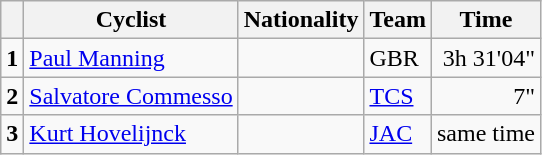<table class="wikitable">
<tr>
<th></th>
<th>Cyclist</th>
<th>Nationality</th>
<th>Team</th>
<th>Time</th>
</tr>
<tr>
<td><strong>1</strong></td>
<td><a href='#'>Paul Manning</a></td>
<td></td>
<td>GBR</td>
<td align="right">3h 31'04"</td>
</tr>
<tr>
<td><strong>2</strong></td>
<td><a href='#'>Salvatore Commesso</a></td>
<td></td>
<td><a href='#'>TCS</a></td>
<td align="right">7"</td>
</tr>
<tr>
<td><strong>3</strong></td>
<td><a href='#'>Kurt Hovelijnck</a></td>
<td></td>
<td><a href='#'>JAC</a></td>
<td align="right">same time</td>
</tr>
</table>
